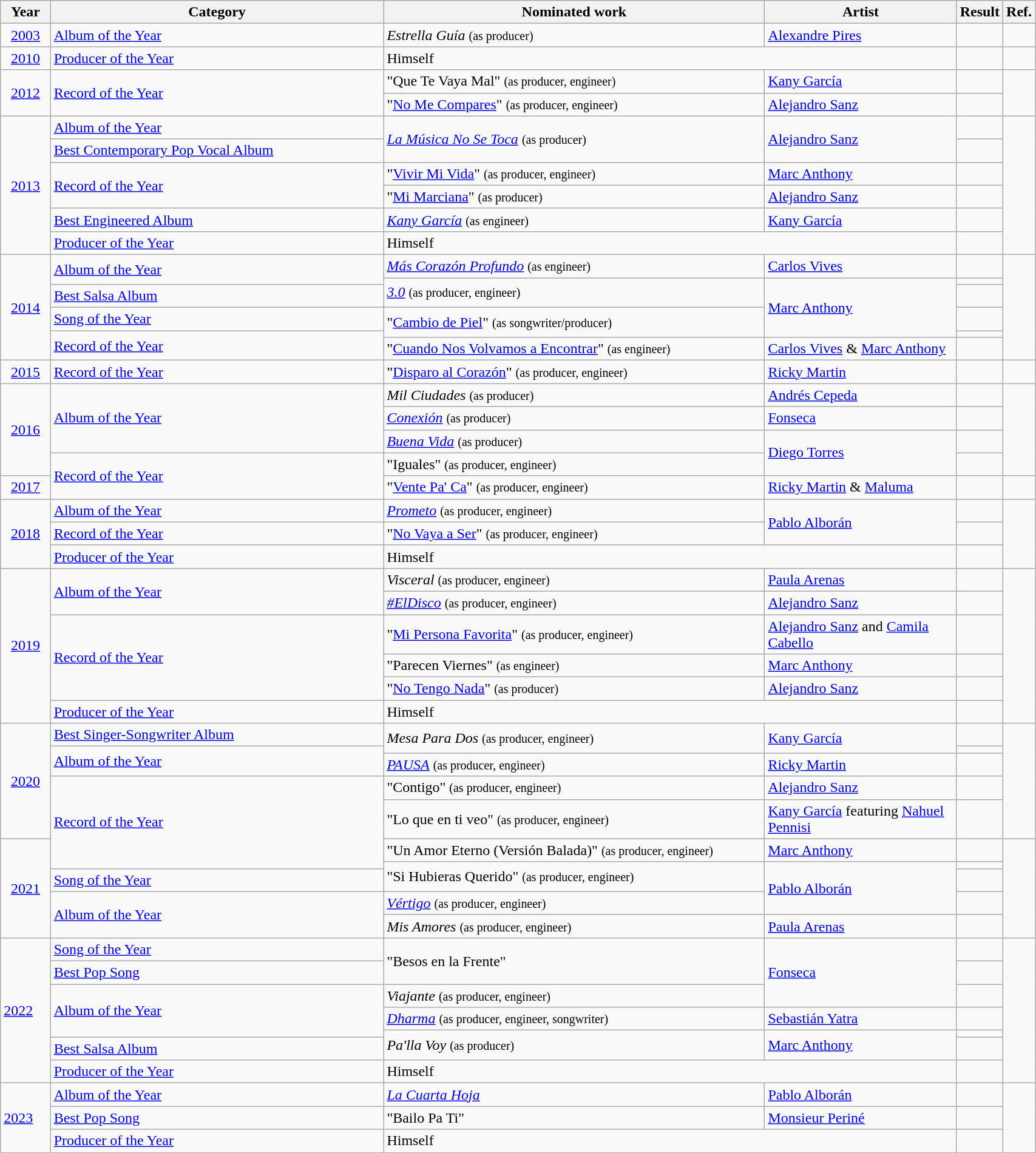<table class="wikitable" style="width:90%;">
<tr>
<th width=5%>Year</th>
<th style="width:35%;">Category</th>
<th style="width:40%;">Nominated work</th>
<th style="width:25%;">Artist</th>
<th style="width:15%;">Result</th>
<th style="width:5%;">Ref.</th>
</tr>
<tr>
<td style="text-align:center;"><a href='#'>2003</a></td>
<td><a href='#'>Album of the Year</a></td>
<td><em>Estrella Guía</em> <small>(as producer)</small></td>
<td><a href='#'>Alexandre Pires</a></td>
<td></td>
<td></td>
</tr>
<tr>
<td style="text-align:center;"><a href='#'>2010</a></td>
<td><a href='#'>Producer of the Year</a></td>
<td colspan="2">Himself</td>
<td></td>
<td></td>
</tr>
<tr>
<td rowspan="2" style="text-align:center;"><a href='#'>2012</a></td>
<td rowspan="2"><a href='#'>Record of the Year</a></td>
<td>"Que Te Vaya Mal" <small>(as producer, engineer)</small></td>
<td><a href='#'>Kany García</a></td>
<td></td>
<td rowspan="2"></td>
</tr>
<tr>
<td>"<a href='#'>No Me Compares</a>" <small>(as producer, engineer)</small></td>
<td><a href='#'>Alejandro Sanz</a></td>
<td></td>
</tr>
<tr>
<td rowspan="6" style="text-align:center;"><a href='#'>2013</a></td>
<td><a href='#'>Album of the Year</a></td>
<td rowspan="2"><em><a href='#'>La Música No Se Toca</a></em> <small>(as producer)</small></td>
<td rowspan="2"><a href='#'>Alejandro Sanz</a></td>
<td></td>
<td rowspan="6"></td>
</tr>
<tr>
<td><a href='#'>Best Contemporary Pop Vocal Album</a></td>
<td></td>
</tr>
<tr>
<td rowspan="2"><a href='#'>Record of the Year</a></td>
<td>"<a href='#'>Vivir Mi Vida</a>" <small>(as producer, engineer)</small></td>
<td><a href='#'>Marc Anthony</a></td>
<td></td>
</tr>
<tr>
<td>"<a href='#'>Mi Marciana</a>" <small>(as producer)</small></td>
<td><a href='#'>Alejandro Sanz</a></td>
<td></td>
</tr>
<tr>
<td><a href='#'>Best Engineered Album</a></td>
<td><em><a href='#'>Kany García</a></em> <small>(as engineer)</small></td>
<td><a href='#'>Kany García</a></td>
<td></td>
</tr>
<tr>
<td><a href='#'>Producer of the Year</a></td>
<td colspan="2">Himself</td>
<td></td>
</tr>
<tr>
<td rowspan="6" style="text-align:center;"><a href='#'>2014</a></td>
<td rowspan="2"><a href='#'>Album of the Year</a></td>
<td><em><a href='#'>Más Corazón Profundo</a></em> <small>(as engineer)</small></td>
<td><a href='#'>Carlos Vives</a></td>
<td></td>
<td rowspan="6"></td>
</tr>
<tr>
<td rowspan="2"><em><a href='#'>3.0</a></em> <small>(as producer, engineer)</small></td>
<td rowspan="4"><a href='#'>Marc Anthony</a></td>
<td></td>
</tr>
<tr>
<td><a href='#'>Best Salsa Album</a></td>
<td></td>
</tr>
<tr>
<td><a href='#'>Song of the Year</a></td>
<td rowspan="2">"<a href='#'>Cambio de Piel</a>" <small>(as songwriter/producer)</small></td>
<td></td>
</tr>
<tr>
<td rowspan="2"><a href='#'>Record of the Year</a></td>
<td></td>
</tr>
<tr>
<td>"<a href='#'>Cuando Nos Volvamos a Encontrar</a>" <small>(as engineer)</small></td>
<td><a href='#'>Carlos Vives</a> & <a href='#'>Marc Anthony</a></td>
<td></td>
</tr>
<tr>
<td style="text-align:center;"><a href='#'>2015</a></td>
<td><a href='#'>Record of the Year</a></td>
<td>"<a href='#'>Disparo al Corazón</a>" <small>(as producer, engineer)</small></td>
<td><a href='#'>Ricky Martin</a></td>
<td></td>
<td></td>
</tr>
<tr>
<td rowspan="4" style="text-align:center;"><a href='#'>2016</a></td>
<td rowspan="3"><a href='#'>Album of the Year</a></td>
<td><em>Mil Ciudades</em> <small>(as producer)</small></td>
<td><a href='#'>Andrés Cepeda</a></td>
<td></td>
<td rowspan="4"></td>
</tr>
<tr>
<td><em><a href='#'>Conexión</a></em> <small>(as producer)</small></td>
<td><a href='#'>Fonseca</a></td>
<td></td>
</tr>
<tr>
<td><em><a href='#'>Buena Vida</a></em> <small>(as producer)</small></td>
<td rowspan="2"><a href='#'>Diego Torres</a></td>
<td></td>
</tr>
<tr>
<td rowspan="2"><a href='#'>Record of the Year</a></td>
<td>"Iguales" <small>(as producer, engineer)</small></td>
<td></td>
</tr>
<tr>
<td style="text-align:center;"><a href='#'>2017</a></td>
<td>"<a href='#'>Vente Pa' Ca</a>" <small>(as producer, engineer)</small></td>
<td><a href='#'>Ricky Martin</a> & <a href='#'>Maluma</a></td>
<td></td>
<td></td>
</tr>
<tr>
<td rowspan="3" style="text-align:center;"><a href='#'>2018</a></td>
<td><a href='#'>Album of the Year</a></td>
<td><em><a href='#'>Prometo</a></em> <small>(as producer, engineer)</small></td>
<td rowspan="2"><a href='#'>Pablo Alborán</a></td>
<td></td>
<td rowspan="3"></td>
</tr>
<tr>
<td><a href='#'>Record of the Year</a></td>
<td>"<a href='#'>No Vaya a Ser</a>" <small>(as producer, engineer)</small></td>
<td></td>
</tr>
<tr>
<td><a href='#'>Producer of the Year</a></td>
<td colspan="2">Himself</td>
<td></td>
</tr>
<tr>
<td rowspan="6" style="text-align:center;"><a href='#'>2019</a></td>
<td rowspan="2"><a href='#'>Album of the Year</a></td>
<td><em>Visceral</em> <small>(as producer, engineer)</small></td>
<td><a href='#'>Paula Arenas</a></td>
<td></td>
<td rowspan="6"></td>
</tr>
<tr>
<td><em><a href='#'>#ElDisco</a></em> <small>(as producer, engineer)</small></td>
<td><a href='#'>Alejandro Sanz</a></td>
<td></td>
</tr>
<tr>
<td rowspan="3"><a href='#'>Record of the Year</a></td>
<td>"<a href='#'>Mi Persona Favorita</a>" <small>(as producer, engineer)</small></td>
<td><a href='#'>Alejandro Sanz</a> and <a href='#'>Camila Cabello</a></td>
<td></td>
</tr>
<tr>
<td>"Parecen Viernes" <small>(as engineer)</small></td>
<td><a href='#'>Marc Anthony</a></td>
<td></td>
</tr>
<tr>
<td>"<a href='#'>No Tengo Nada</a>" <small>(as producer)</small></td>
<td><a href='#'>Alejandro Sanz</a></td>
<td></td>
</tr>
<tr>
<td><a href='#'>Producer of the Year</a></td>
<td colspan="2">Himself</td>
<td></td>
</tr>
<tr>
<td rowspan="5" style="text-align:center;"><a href='#'>2020</a></td>
<td><a href='#'>Best Singer-Songwriter Album</a></td>
<td rowspan="2"><em>Mesa Para Dos</em> <small>(as producer, engineer)</small></td>
<td rowspan="2"><a href='#'>Kany García</a></td>
<td></td>
<td rowspan="5"></td>
</tr>
<tr>
<td rowspan="2"><a href='#'>Album of the Year</a></td>
<td></td>
</tr>
<tr>
<td><em><a href='#'>PAUSA</a></em> <small>(as producer, engineer)</small></td>
<td><a href='#'>Ricky Martin</a></td>
<td></td>
</tr>
<tr>
<td rowspan="4"><a href='#'>Record of the Year</a></td>
<td>"Contigo" <small>(as producer, engineer)</small></td>
<td><a href='#'>Alejandro Sanz</a></td>
<td></td>
</tr>
<tr>
<td>"Lo que en ti veo" <small>(as producer, engineer)</small></td>
<td><a href='#'>Kany García</a> featuring <a href='#'>Nahuel Pennisi</a></td>
<td></td>
</tr>
<tr>
<td rowspan="5" style="text-align:center;"><a href='#'>2021</a></td>
<td>"Un Amor Eterno (Versión Balada)" <small>(as producer, engineer)</small></td>
<td><a href='#'>Marc Anthony</a></td>
<td></td>
<td rowspan="5"></td>
</tr>
<tr>
<td rowspan="2">"Si Hubieras Querido" <small>(as producer, engineer)</small></td>
<td rowspan="3"><a href='#'>Pablo Alborán</a></td>
<td></td>
</tr>
<tr>
<td><a href='#'>Song of the Year</a></td>
<td></td>
</tr>
<tr>
<td rowspan="2"><a href='#'>Album of the Year</a></td>
<td><em><a href='#'>Vértigo</a></em> <small>(as producer, engineer)</small></td>
<td></td>
</tr>
<tr>
<td><em>Mis Amores</em> <small>(as producer, engineer)</small></td>
<td><a href='#'>Paula Arenas</a></td>
<td></td>
</tr>
<tr>
<td rowspan="7"><a href='#'>2022</a></td>
<td><a href='#'>Song of the Year</a></td>
<td rowspan="2">"Besos en la Frente" </td>
<td rowspan="3"><a href='#'>Fonseca</a></td>
<td></td>
<td rowspan="7"></td>
</tr>
<tr>
<td><a href='#'>Best Pop Song</a></td>
<td></td>
</tr>
<tr>
<td rowspan="3"><a href='#'>Album of the Year</a></td>
<td><em>Viajante</em> <small>(as producer, engineer)</small></td>
<td></td>
</tr>
<tr>
<td><em><a href='#'>Dharma</a></em> <small>(as producer, engineer, songwriter)</small></td>
<td><a href='#'>Sebastián Yatra</a></td>
<td></td>
</tr>
<tr>
<td rowspan="2"><em>Pa'lla Voy</em> <small>(as producer)</small></td>
<td rowspan="2"><a href='#'>Marc Anthony</a></td>
<td></td>
</tr>
<tr>
<td><a href='#'>Best Salsa Album</a></td>
<td></td>
</tr>
<tr>
<td><a href='#'>Producer of the Year</a></td>
<td colspan="2">Himself</td>
<td></td>
</tr>
<tr>
<td rowspan="3"><a href='#'>2023</a></td>
<td><a href='#'>Album of the Year</a></td>
<td><em><a href='#'>La Cuarta Hoja</a></em></td>
<td><a href='#'>Pablo Alborán</a> </td>
<td></td>
<td rowspan="3"></td>
</tr>
<tr>
<td><a href='#'>Best Pop Song</a></td>
<td>"Bailo Pa Ti" </td>
<td><a href='#'>Monsieur Periné</a></td>
<td></td>
</tr>
<tr>
<td><a href='#'>Producer of the Year</a></td>
<td colspan="2">Himself</td>
<td></td>
</tr>
<tr>
</tr>
</table>
